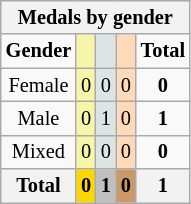<table class=wikitable style=font-size:85%>
<tr style="background:#efefef;">
<th colspan=7><strong>Medals by gender</strong></th>
</tr>
<tr align=center>
<td><strong>Gender</strong></td>
<td bgcolor=#f7f6a8></td>
<td bgcolor=#dce5e5></td>
<td bgcolor=#ffdab9></td>
<td><strong>Total</strong></td>
</tr>
<tr align=center>
<td>Female</td>
<td style="background:#F7F6A8;">0</td>
<td style="background:#DCE5E5;">0</td>
<td style="background:#FFDAB9;">0</td>
<td><strong>0</strong></td>
</tr>
<tr align=center>
<td>Male</td>
<td style="background:#F7F6A8;">0</td>
<td style="background:#DCE5E5;">1</td>
<td style="background:#FFDAB9;">0</td>
<td><strong>1</strong></td>
</tr>
<tr align=center>
<td>Mixed</td>
<td style="background:#F7F6A8;">0</td>
<td style="background:#DCE5E5;">0</td>
<td style="background:#FFDAB9;">0</td>
<td><strong>0</strong></td>
</tr>
<tr align=center>
<th><strong>Total</strong></th>
<th style="background:gold;"><strong>0</strong></th>
<th style="background:silver;"><strong>1</strong></th>
<th style="background:#c96;"><strong>0</strong></th>
<th><strong>1</strong></th>
</tr>
</table>
